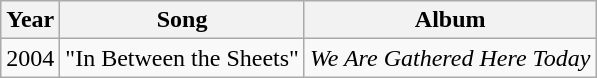<table class="wikitable">
<tr>
<th>Year</th>
<th>Song</th>
<th>Album</th>
</tr>
<tr>
<td>2004</td>
<td>"In Between the Sheets"</td>
<td><em>We Are Gathered Here Today</em></td>
</tr>
</table>
